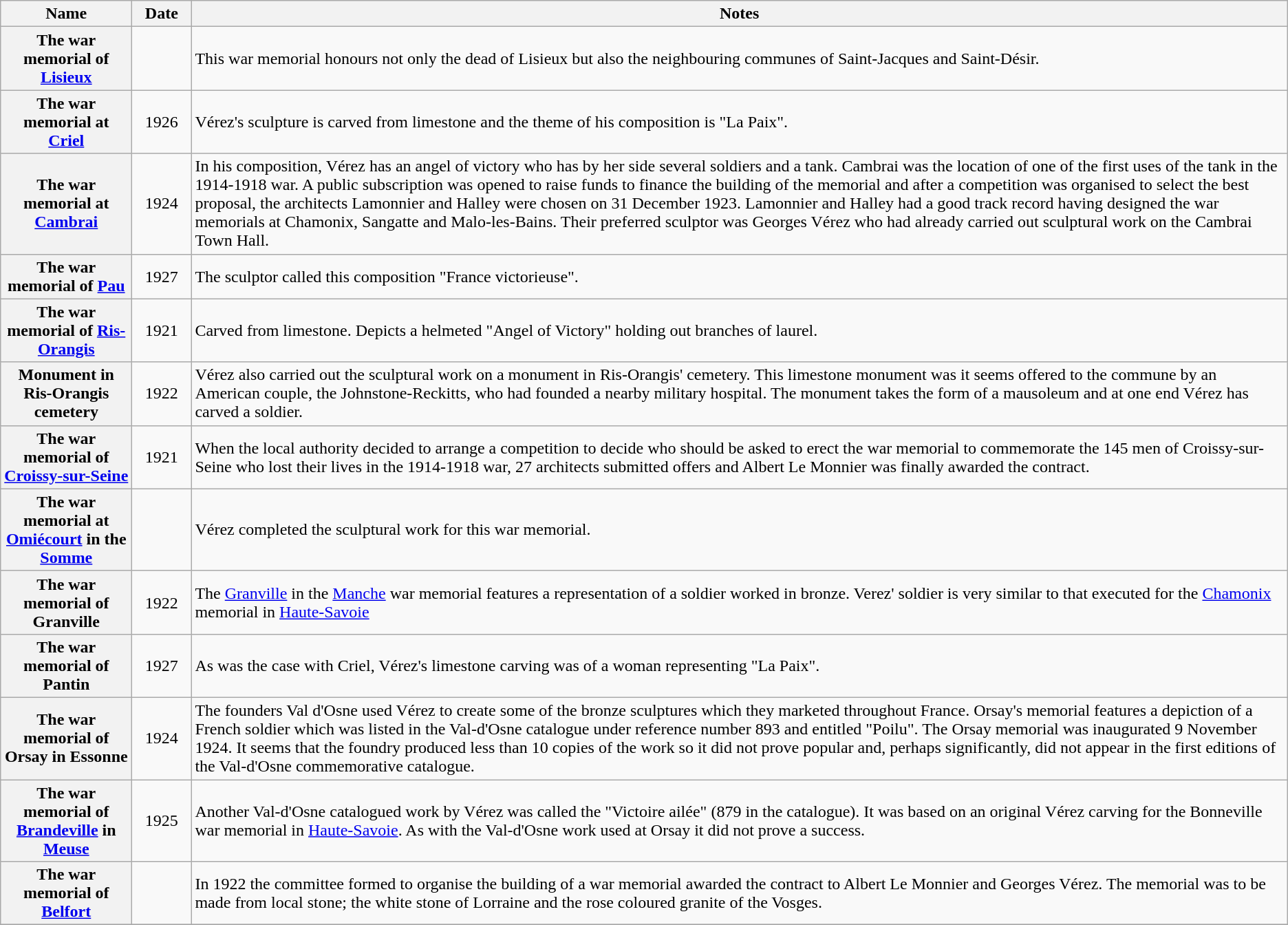<table class="wikitable sortable plainrowheaders">
<tr>
<th scope="col" style="width:120px">Name</th>
<th scope="col" style="width:50px">Date</th>
<th scope="col" class="unsortable">Notes</th>
</tr>
<tr>
<th scope="row">The war memorial of <a href='#'>Lisieux</a></th>
<td align="center"></td>
<td>This war memorial honours not only the dead of Lisieux but also the neighbouring communes of Saint-Jacques and Saint-Désir.</td>
</tr>
<tr>
<th scope="row">The war memorial at <a href='#'>Criel</a></th>
<td align="center">1926</td>
<td>Vérez's sculpture is carved from limestone and the theme of his composition is "La Paix".<br></td>
</tr>
<tr>
<th scope="row">The war memorial at <a href='#'>Cambrai</a></th>
<td align="center">1924</td>
<td>In his composition, Vérez has an angel of victory who has by her side several soldiers and a tank. Cambrai was the location of one of the first uses of the tank in the 1914-1918 war. A public subscription was opened to raise funds to finance the building of the memorial and after a competition was organised to select the best proposal, the architects Lamonnier and Halley were chosen on 31 December 1923. Lamonnier and Halley had a good track record having designed the war memorials at Chamonix, Sangatte and  Malo-les-Bains.  Their preferred sculptor was Georges Vérez who had already carried out sculptural work on the Cambrai Town Hall.<br>
</td>
</tr>
<tr>
<th scope="row">The war memorial of <a href='#'>Pau</a></th>
<td align="center">1927</td>
<td>The sculptor called this composition "France victorieuse".<br> 
</td>
</tr>
<tr>
<th scope="row">The war memorial of <a href='#'>Ris-Orangis</a></th>
<td align="center">1921</td>
<td>Carved from limestone. Depicts a helmeted "Angel of Victory" holding out branches of laurel.<br></td>
</tr>
<tr>
<th scope="row">Monument in Ris-Orangis cemetery</th>
<td align="center">1922</td>
<td>Vérez also carried out the sculptural work on a monument in Ris-Orangis' cemetery. This limestone monument was it seems offered to the commune by an American couple, the Johnstone-Reckitts, who had founded a nearby military hospital. The monument takes the form of a mausoleum and at one end Vérez has carved a soldier.<br></td>
</tr>
<tr>
<th scope="row">The war memorial of <a href='#'>Croissy-sur-Seine</a></th>
<td align="center">1921</td>
<td>When the local authority decided to arrange a competition to decide who should be asked to erect the war memorial to commemorate the 145 men of Croissy-sur-Seine who lost their lives in the 1914-1918 war, 27 architects submitted offers and Albert Le Monnier was finally awarded the contract.<br></td>
</tr>
<tr>
<th scope="row">The war memorial at <a href='#'>Omiécourt</a> in the <a href='#'>Somme</a></th>
<td align="center"></td>
<td>Vérez completed the sculptural work for this war memorial.<br></td>
</tr>
<tr>
<th scope="row">The war memorial of Granville</th>
<td align="center">1922</td>
<td>The <a href='#'>Granville</a> in the <a href='#'>Manche</a> war memorial features a representation of a soldier worked in bronze. Verez' soldier is very similar to that executed for the <a href='#'>Chamonix</a> memorial in <a href='#'>Haute-Savoie</a><br></td>
</tr>
<tr>
<th scope="row">The war memorial of Pantin</th>
<td align="center">1927</td>
<td>As was the case with Criel, Vérez's limestone carving was of a woman representing "La Paix".<br></td>
</tr>
<tr>
<th scope="row">The war memorial of Orsay in Essonne</th>
<td align="center">1924</td>
<td>The founders Val d'Osne used Vérez to create some of the bronze sculptures which they marketed throughout France. Orsay's memorial features a depiction of a French soldier which was listed in the Val-d'Osne catalogue under reference number 893 and entitled "Poilu". The Orsay memorial was inaugurated 9 November 1924. It seems that the foundry produced less than 10 copies of the work so it did not prove popular and, perhaps significantly, did not appear in the first editions of the Val-d'Osne commemorative catalogue.<br></td>
</tr>
<tr>
<th scope="row">The war memorial of <a href='#'>Brandeville</a> in <a href='#'>Meuse</a></th>
<td align="center">1925</td>
<td>Another Val-d'Osne catalogued work by Vérez was called the "Victoire ailée" (879 in the catalogue). It was based on an original Vérez carving for the Bonneville war memorial in <a href='#'>Haute-Savoie</a>. As with the Val-d'Osne work used at Orsay it did not prove a success.</td>
</tr>
<tr>
<th scope="row">The war memorial of <a href='#'>Belfort</a></th>
<td align="center"></td>
<td>In 1922 the committee formed to organise the building of a war memorial awarded the contract to Albert Le Monnier and Georges Vérez. The memorial was to be made from local stone; the white stone of Lorraine and the rose coloured granite of the Vosges.<br>


</td>
</tr>
<tr>
</tr>
</table>
